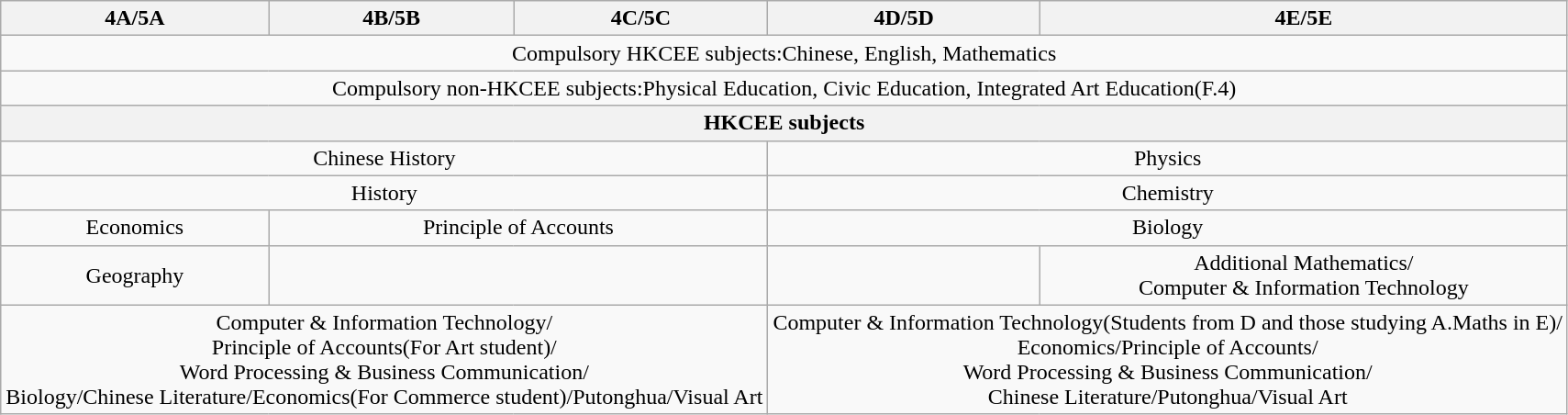<table class="wikitable" border="1">
<tr>
<th align="center">4A/5A</th>
<th align="center">4B/5B</th>
<th align="center">4C/5C</th>
<th align="center">4D/5D</th>
<th align="center">4E/5E</th>
</tr>
<tr>
<td colspan=5 align="center">Compulsory HKCEE subjects:Chinese, English, Mathematics</td>
</tr>
<tr>
<td colspan=5 align="center">Compulsory non-HKCEE subjects:Physical Education, Civic Education, Integrated Art Education(F.4)</td>
</tr>
<tr>
<th colspan=6 align="center">HKCEE subjects</th>
</tr>
<tr>
<td colspan=3 align="center">Chinese History</td>
<td colspan=2 align="center">Physics</td>
</tr>
<tr>
<td colspan=3 align="center">History</td>
<td colspan=2 align="center">Chemistry</td>
</tr>
<tr>
<td colspan=1 align="center">Economics</td>
<td colspan=2 align="center">Principle of Accounts</td>
<td colspan=2 align="center">Biology</td>
</tr>
<tr>
<td colspan=1 align="center">Geography</td>
<td colspan=2 align="center"></td>
<td colspan=1 align="center">           <br>             
                </td>
<td colspan=1 align="center">Additional Mathematics/<br>Computer & Information Technology</td>
</tr>
<tr>
<td colspan=3 align="center">Computer & Information Technology/<br>Principle of Accounts(For Art student)/<br>Word Processing & Business Communication/<br>Biology/Chinese Literature/Economics(For Commerce student)/Putonghua/Visual Art</td>
<td colspan=2 align="center">Computer & Information Technology(Students from D and those studying A.Maths in E)/<br>Economics/Principle of Accounts/<br>Word Processing & Business Communication/<br>Chinese Literature/Putonghua/Visual Art</td>
</tr>
</table>
